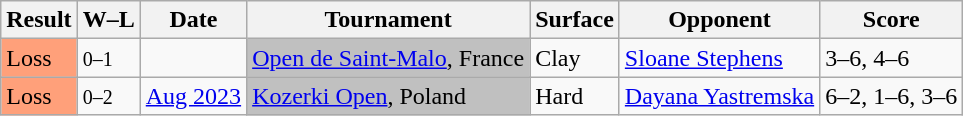<table class="sortable wikitable">
<tr>
<th>Result</th>
<th class="unsortable">W–L</th>
<th>Date</th>
<th>Tournament</th>
<th>Surface</th>
<th>Opponent</th>
<th class="unsortable">Score</th>
</tr>
<tr>
<td style=background:#ffa07a>Loss</td>
<td><small>0–1</small></td>
<td><a href='#'></a></td>
<td bgcolor=silver><a href='#'>Open de Saint-Malo</a>, France</td>
<td>Clay</td>
<td> <a href='#'>Sloane Stephens</a></td>
<td>3–6, 4–6</td>
</tr>
<tr>
<td style="background:#ffa07a;">Loss</td>
<td><small>0–2</small></td>
<td><a href='#'>Aug 2023</a></td>
<td style="background:silver;"><a href='#'>Kozerki Open</a>, Poland</td>
<td>Hard</td>
<td> <a href='#'>Dayana Yastremska</a></td>
<td>6–2, 1–6, 3–6</td>
</tr>
</table>
